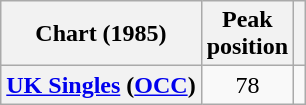<table class="wikitable sortable plainrowheaders" style="text-align:center">
<tr>
<th scope="col">Chart (1985)</th>
<th scope="col">Peak<br>position</th>
<th></th>
</tr>
<tr>
<th scope="row"><a href='#'>UK Singles</a> (<a href='#'>OCC</a>)</th>
<td align=center">78</td>
<td align=center"></td>
</tr>
</table>
